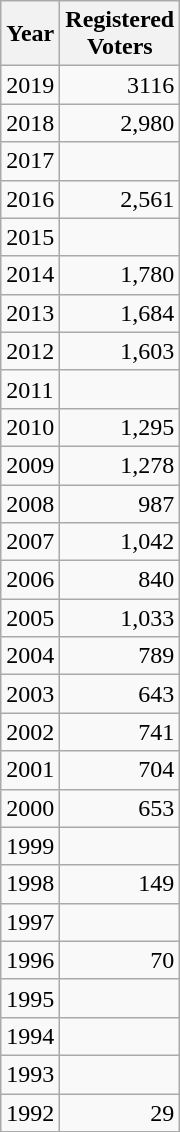<table class="wikitable">
<tr>
<th>Year</th>
<th>Registered<br>Voters</th>
</tr>
<tr>
<td>2019</td>
<td align="right">3116</td>
</tr>
<tr>
<td>2018</td>
<td align="right">2,980 </td>
</tr>
<tr>
<td>2017</td>
<td></td>
</tr>
<tr>
<td>2016</td>
<td align="right">2,561 </td>
</tr>
<tr>
<td>2015</td>
<td></td>
</tr>
<tr>
<td>2014</td>
<td align="right">1,780 </td>
</tr>
<tr>
<td>2013</td>
<td align="right">1,684 </td>
</tr>
<tr>
<td>2012</td>
<td align="right">1,603 </td>
</tr>
<tr>
<td>2011</td>
<td></td>
</tr>
<tr>
<td>2010</td>
<td align="right">1,295 </td>
</tr>
<tr>
<td>2009</td>
<td align="right">1,278 </td>
</tr>
<tr>
<td>2008</td>
<td align="right">987 </td>
</tr>
<tr>
<td>2007</td>
<td align="right">1,042 </td>
</tr>
<tr>
<td>2006</td>
<td align="right">840 </td>
</tr>
<tr>
<td>2005</td>
<td align="right">1,033 </td>
</tr>
<tr>
<td>2004</td>
<td align="right">789 </td>
</tr>
<tr>
<td>2003</td>
<td align="right">643 </td>
</tr>
<tr>
<td>2002</td>
<td align="right">741 </td>
</tr>
<tr>
<td>2001</td>
<td align="right">704 </td>
</tr>
<tr>
<td>2000</td>
<td align="right">653 </td>
</tr>
<tr>
<td>1999</td>
<td></td>
</tr>
<tr>
<td>1998</td>
<td align="right">149 </td>
</tr>
<tr>
<td>1997</td>
<td></td>
</tr>
<tr>
<td>1996</td>
<td align="right">70 </td>
</tr>
<tr>
<td>1995</td>
<td></td>
</tr>
<tr>
<td>1994</td>
<td></td>
</tr>
<tr>
<td>1993</td>
<td></td>
</tr>
<tr>
<td>1992</td>
<td align="right">29 </td>
</tr>
<tr>
</tr>
</table>
